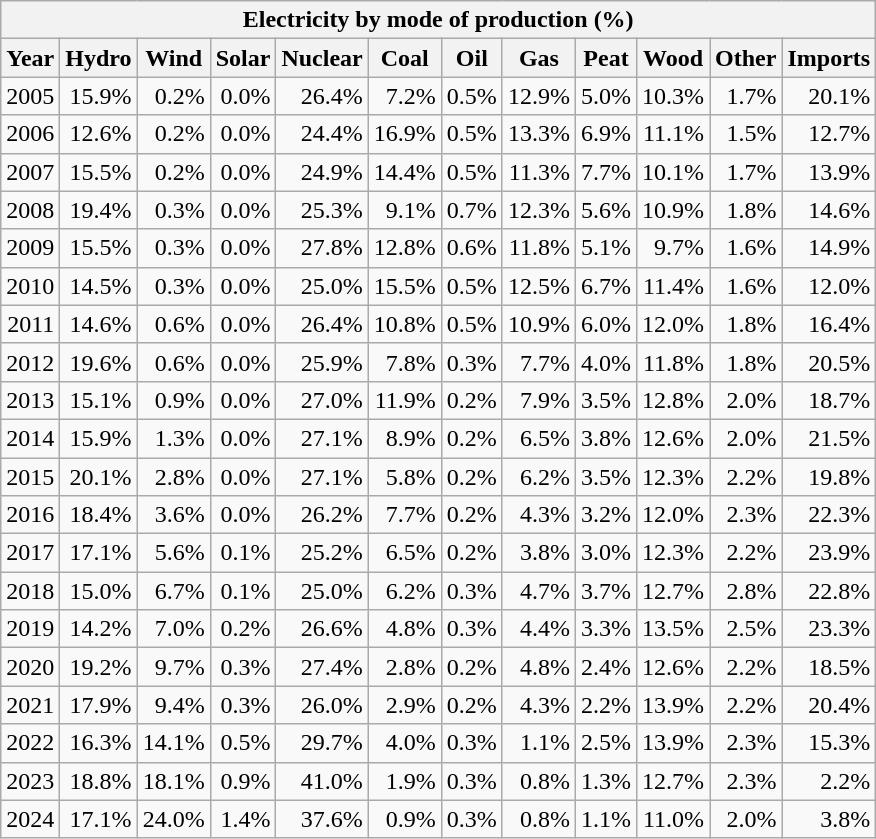<table class="wikitable"  style="text-align:right;">
<tr>
<th style="text-align:center;" colspan=12>Electricity by mode of production (%)</th>
</tr>
<tr>
<th>Year</th>
<th>Hydro</th>
<th>Wind</th>
<th>Solar</th>
<th>Nuclear</th>
<th>Coal</th>
<th>Oil</th>
<th>Gas</th>
<th>Peat</th>
<th>Wood</th>
<th>Other</th>
<th>Imports</th>
</tr>
<tr>
<td>2005</td>
<td>15.9%</td>
<td>0.2%</td>
<td>0.0%</td>
<td>26.4%</td>
<td>7.2%</td>
<td>0.5%</td>
<td>12.9%</td>
<td>5.0%</td>
<td>10.3%</td>
<td>1.7%</td>
<td>20.1%</td>
</tr>
<tr>
<td>2006</td>
<td>12.6%</td>
<td>0.2%</td>
<td>0.0%</td>
<td>24.4%</td>
<td>16.9%</td>
<td>0.5%</td>
<td>13.3%</td>
<td>6.9%</td>
<td>11.1%</td>
<td>1.5%</td>
<td>12.7%</td>
</tr>
<tr>
<td>2007</td>
<td>15.5%</td>
<td>0.2%</td>
<td>0.0%</td>
<td>24.9%</td>
<td>14.4%</td>
<td>0.5%</td>
<td>11.3%</td>
<td>7.7%</td>
<td>10.1%</td>
<td>1.7%</td>
<td>13.9%</td>
</tr>
<tr>
<td>2008</td>
<td>19.4%</td>
<td>0.3%</td>
<td>0.0%</td>
<td>25.3%</td>
<td>9.1%</td>
<td>0.7%</td>
<td>12.3%</td>
<td>5.6%</td>
<td>10.9%</td>
<td>1.8%</td>
<td>14.6%</td>
</tr>
<tr>
<td>2009</td>
<td>15.5%</td>
<td>0.3%</td>
<td>0.0%</td>
<td>27.8%</td>
<td>12.8%</td>
<td>0.6%</td>
<td>11.8%</td>
<td>5.1%</td>
<td>9.7%</td>
<td>1.6%</td>
<td>14.9%</td>
</tr>
<tr>
<td>2010</td>
<td>14.5%</td>
<td>0.3%</td>
<td>0.0%</td>
<td>25.0%</td>
<td>15.5%</td>
<td>0.5%</td>
<td>12.5%</td>
<td>6.7%</td>
<td>11.4%</td>
<td>1.6%</td>
<td>12.0%</td>
</tr>
<tr>
<td>2011</td>
<td>14.6%</td>
<td>0.6%</td>
<td>0.0%</td>
<td>26.4%</td>
<td>10.8%</td>
<td>0.5%</td>
<td>10.9%</td>
<td>6.0%</td>
<td>12.0%</td>
<td>1.8%</td>
<td>16.4%</td>
</tr>
<tr>
<td>2012</td>
<td>19.6%</td>
<td>0.6%</td>
<td>0.0%</td>
<td>25.9%</td>
<td>7.8%</td>
<td>0.3%</td>
<td>7.7%</td>
<td>4.0%</td>
<td>11.8%</td>
<td>1.8%</td>
<td>20.5%</td>
</tr>
<tr>
<td>2013</td>
<td>15.1%</td>
<td>0.9%</td>
<td>0.0%</td>
<td>27.0%</td>
<td>11.9%</td>
<td>0.2%</td>
<td>7.9%</td>
<td>3.5%</td>
<td>12.8%</td>
<td>2.0%</td>
<td>18.7%</td>
</tr>
<tr>
<td>2014</td>
<td>15.9%</td>
<td>1.3%</td>
<td>0.0%</td>
<td>27.1%</td>
<td>8.9%</td>
<td>0.2%</td>
<td>6.5%</td>
<td>3.8%</td>
<td>12.6%</td>
<td>2.0%</td>
<td>21.5%</td>
</tr>
<tr>
<td>2015</td>
<td>20.1%</td>
<td>2.8%</td>
<td>0.0%</td>
<td>27.1%</td>
<td>5.8%</td>
<td>0.2%</td>
<td>6.2%</td>
<td>3.5%</td>
<td>12.3%</td>
<td>2.2%</td>
<td>19.8%</td>
</tr>
<tr>
<td>2016</td>
<td>18.4%</td>
<td>3.6%</td>
<td>0.0%</td>
<td>26.2%</td>
<td>7.7%</td>
<td>0.2%</td>
<td>4.3%</td>
<td>3.2%</td>
<td>12.0%</td>
<td>2.3%</td>
<td>22.3%</td>
</tr>
<tr>
<td>2017</td>
<td>17.1%</td>
<td>5.6%</td>
<td>0.1%</td>
<td>25.2%</td>
<td>6.5%</td>
<td>0.2%</td>
<td>3.8%</td>
<td>3.0%</td>
<td>12.3%</td>
<td>2.2%</td>
<td>23.9%</td>
</tr>
<tr>
<td>2018</td>
<td>15.0%</td>
<td>6.7%</td>
<td>0.1%</td>
<td>25.0%</td>
<td>6.2%</td>
<td>0.3%</td>
<td>4.7%</td>
<td>3.7%</td>
<td>12.7%</td>
<td>2.8%</td>
<td>22.8%</td>
</tr>
<tr>
<td>2019</td>
<td>14.2%</td>
<td>7.0%</td>
<td>0.2%</td>
<td>26.6%</td>
<td>4.8%</td>
<td>0.3%</td>
<td>4.4%</td>
<td>3.3%</td>
<td>13.5%</td>
<td>2.5%</td>
<td>23.3%</td>
</tr>
<tr>
<td>2020</td>
<td>19.2%</td>
<td>9.7%</td>
<td>0.3%</td>
<td>27.4%</td>
<td>2.8%</td>
<td>0.2%</td>
<td>4.8%</td>
<td>2.4%</td>
<td>12.6%</td>
<td>2.2%</td>
<td>18.5%</td>
</tr>
<tr>
<td>2021</td>
<td>17.9%</td>
<td>9.4%</td>
<td>0.3%</td>
<td>26.0%</td>
<td>2.9%</td>
<td>0.2%</td>
<td>4.3%</td>
<td>2.2%</td>
<td>13.9%</td>
<td>2.2%</td>
<td>20.4%</td>
</tr>
<tr>
<td>2022</td>
<td>16.3%</td>
<td>14.1%</td>
<td>0.5%</td>
<td>29.7%</td>
<td>4.0%</td>
<td>0.3%</td>
<td>1.1%</td>
<td>2.5%</td>
<td>13.9%</td>
<td>2.3%</td>
<td>15.3%</td>
</tr>
<tr>
<td>2023</td>
<td>18.8%</td>
<td>18.1%</td>
<td>0.9%</td>
<td>41.0%</td>
<td>1.9%</td>
<td>0.3%</td>
<td>0.8%</td>
<td>1.3%</td>
<td>12.7%</td>
<td>2.3%</td>
<td>2.2%</td>
</tr>
<tr>
<td>2024</td>
<td>17.1%</td>
<td>24.0%</td>
<td>1.4%</td>
<td>37.6%</td>
<td>0.9%</td>
<td>0.3%</td>
<td>0.8%</td>
<td>1.1%</td>
<td>11.0%</td>
<td>2.0%</td>
<td>3.8%</td>
</tr>
</table>
